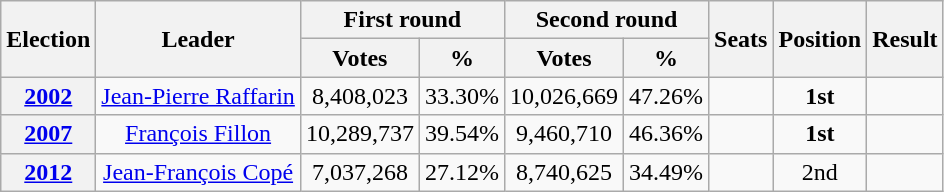<table class="wikitable" style=text-align:center>
<tr>
<th rowspan=2>Election</th>
<th rowspan=2>Leader</th>
<th colspan=2>First round</th>
<th colspan=2>Second round</th>
<th rowspan="2">Seats</th>
<th rowspan=2>Position</th>
<th rowspan="2">Result</th>
</tr>
<tr>
<th>Votes</th>
<th>%</th>
<th>Votes</th>
<th>%</th>
</tr>
<tr>
<th><a href='#'>2002</a></th>
<td><a href='#'>Jean-Pierre Raffarin</a></td>
<td>8,408,023</td>
<td>33.30%</td>
<td>10,026,669</td>
<td>47.26%</td>
<td></td>
<td><strong>1st</strong></td>
<td></td>
</tr>
<tr>
<th><a href='#'>2007</a></th>
<td><a href='#'>François Fillon</a></td>
<td>10,289,737</td>
<td>39.54%</td>
<td>9,460,710</td>
<td>46.36%</td>
<td></td>
<td><strong>1st</strong></td>
<td></td>
</tr>
<tr>
<th><a href='#'>2012</a></th>
<td><a href='#'>Jean-François Copé</a></td>
<td>7,037,268</td>
<td>27.12%</td>
<td>8,740,625</td>
<td>34.49%</td>
<td></td>
<td>2nd</td>
<td></td>
</tr>
</table>
